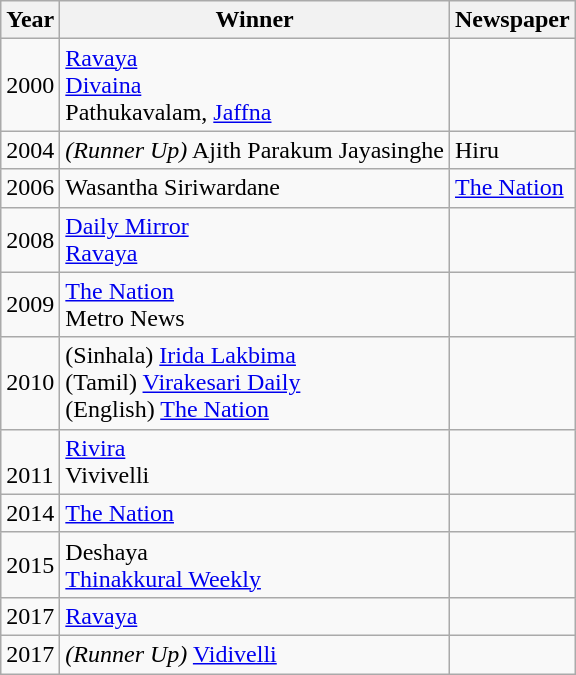<table class="wikitable sortable mw-collapsible mw-collapsed">
<tr>
<th>Year</th>
<th>Winner</th>
<th>Newspaper</th>
</tr>
<tr>
<td>2000</td>
<td><a href='#'>Ravaya</a><br><a href='#'>Divaina</a><br>Pathukavalam, <a href='#'>Jaffna</a></td>
<td></td>
</tr>
<tr>
<td>2004</td>
<td><em>(Runner Up)</em> Ajith Parakum Jayasinghe</td>
<td>Hiru</td>
</tr>
<tr>
<td>2006</td>
<td>Wasantha Siriwardane</td>
<td><a href='#'>The Nation</a></td>
</tr>
<tr>
<td>2008</td>
<td><a href='#'>Daily Mirror</a><br><a href='#'>Ravaya</a></td>
<td></td>
</tr>
<tr>
<td>2009</td>
<td><a href='#'>The Nation</a><br>Metro News</td>
<td></td>
</tr>
<tr>
<td>2010</td>
<td>(Sinhala) <a href='#'>Irida Lakbima</a><br>(Tamil) <a href='#'>Virakesari Daily</a><br>(English) <a href='#'>The Nation</a></td>
<td></td>
</tr>
<tr>
<td><br>2011</td>
<td><a href='#'>Rivira</a><br>Vivivelli</td>
<td></td>
</tr>
<tr>
<td>2014</td>
<td><a href='#'>The Nation</a></td>
<td></td>
</tr>
<tr>
<td>2015</td>
<td>Deshaya<br><a href='#'>Thinakkural Weekly</a></td>
<td></td>
</tr>
<tr>
<td>2017</td>
<td><a href='#'>Ravaya</a></td>
<td></td>
</tr>
<tr>
<td>2017</td>
<td><em>(Runner Up)</em> <a href='#'>Vidivelli</a></td>
<td></td>
</tr>
</table>
